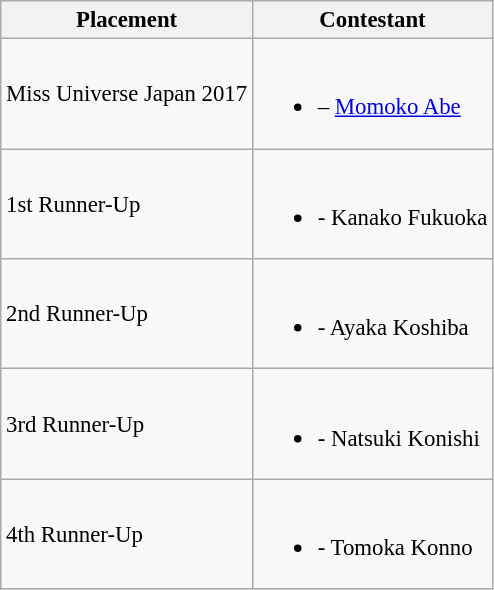<table class="wikitable sortable" style="font-size: 95%;">
<tr>
<th>Placement</th>
<th>Contestant</th>
</tr>
<tr>
<td>Miss Universe Japan 2017</td>
<td><br><ul><li> – <a href='#'>Momoko Abe</a></li></ul></td>
</tr>
<tr>
<td>1st Runner-Up</td>
<td><br><ul><li> - Kanako Fukuoka</li></ul></td>
</tr>
<tr>
<td>2nd Runner-Up</td>
<td><br><ul><li> - Ayaka Koshiba</li></ul></td>
</tr>
<tr>
<td>3rd Runner-Up</td>
<td><br><ul><li> - Natsuki Konishi</li></ul></td>
</tr>
<tr>
<td>4th Runner-Up</td>
<td><br><ul><li> - Tomoka Konno</li></ul></td>
</tr>
</table>
